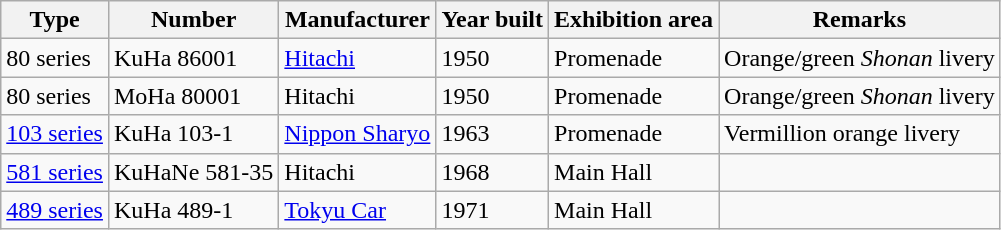<table class="wikitable">
<tr>
<th>Type</th>
<th>Number</th>
<th>Manufacturer</th>
<th>Year built</th>
<th>Exhibition area</th>
<th>Remarks</th>
</tr>
<tr>
<td>80 series</td>
<td>KuHa 86001</td>
<td><a href='#'>Hitachi</a></td>
<td>1950</td>
<td>Promenade</td>
<td>Orange/green <em>Shonan</em> livery</td>
</tr>
<tr>
<td>80 series</td>
<td>MoHa 80001</td>
<td>Hitachi</td>
<td>1950</td>
<td>Promenade</td>
<td>Orange/green <em>Shonan</em> livery</td>
</tr>
<tr>
<td><a href='#'>103 series</a></td>
<td>KuHa 103-1</td>
<td><a href='#'>Nippon Sharyo</a></td>
<td>1963</td>
<td>Promenade</td>
<td>Vermillion orange livery</td>
</tr>
<tr>
<td><a href='#'>581 series</a></td>
<td>KuHaNe 581-35</td>
<td>Hitachi</td>
<td>1968</td>
<td>Main Hall</td>
<td></td>
</tr>
<tr>
<td><a href='#'>489 series</a></td>
<td>KuHa 489-1</td>
<td><a href='#'>Tokyu Car</a></td>
<td>1971</td>
<td>Main Hall</td>
<td></td>
</tr>
</table>
